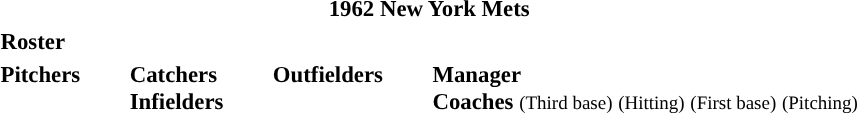<table class="toccolours" style="font-size: 95%;">
<tr>
<th colspan="10">1962 New York Mets</th>
</tr>
<tr>
<td colspan="10"><strong>Roster</strong></td>
</tr>
<tr>
<td valign="top"><strong>Pitchers</strong><br>















</td>
<td width="25px"></td>
<td valign="top"><strong>Catchers</strong><br>






<strong>Infielders</strong>












</td>
<td width="25px"></td>
<td valign="top"><strong>Outfielders</strong><br>






</td>
<td width="25px"></td>
<td valign="top"><strong>Manager</strong><br>
<strong>Coaches</strong>
 <small>(Third base)</small>
 <small>(Hitting)</small>

 <small>(First base)</small>
 <small>(Pitching)</small></td>
</tr>
</table>
